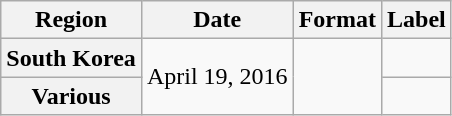<table class="wikitable plainrowheaders">
<tr>
<th scope="col">Region</th>
<th scope="col">Date</th>
<th scope="col">Format</th>
<th scope="col">Label</th>
</tr>
<tr>
<th scope="row">South Korea</th>
<td rowspan="2">April 19, 2016</td>
<td rowspan="2"></td>
<td></td>
</tr>
<tr>
<th scope="row">Various</th>
<td></td>
</tr>
</table>
